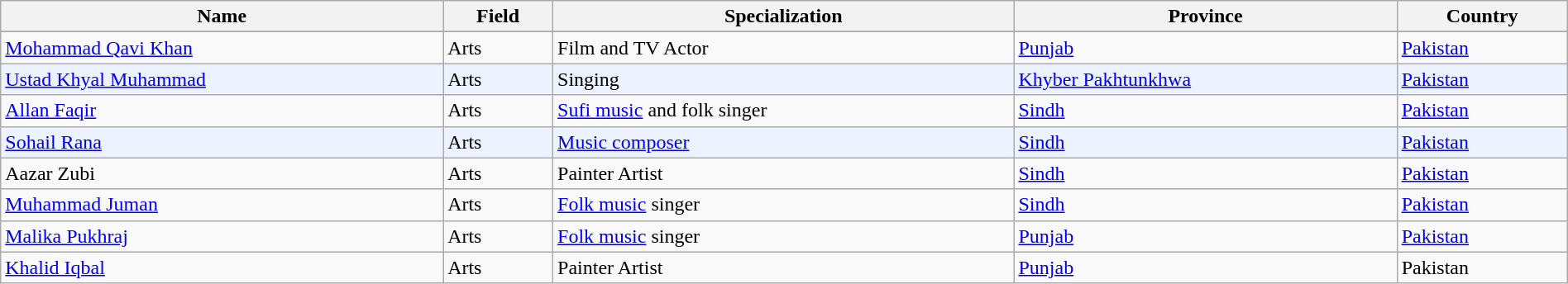<table class="wikitable sortable" width="100%">
<tr>
<th>Name</th>
<th>Field</th>
<th>Specialization</th>
<th>Province</th>
<th>Country</th>
</tr>
<tr bgcolor=#edf3fe>
</tr>
<tr>
<td><a href='#'>Mohammad Qavi Khan</a></td>
<td>Arts</td>
<td>Film and TV Actor</td>
<td><a href='#'>Punjab</a></td>
<td><a href='#'>Pakistan</a></td>
</tr>
<tr bgcolor=#edf3fe>
<td><a href='#'>Ustad Khyal Muhammad</a></td>
<td>Arts</td>
<td>Singing</td>
<td><a href='#'>Khyber Pakhtunkhwa</a></td>
<td><a href='#'>Pakistan</a></td>
</tr>
<tr>
<td><a href='#'>Allan Faqir</a></td>
<td>Arts</td>
<td><a href='#'>Sufi music</a> and folk singer</td>
<td><a href='#'>Sindh</a></td>
<td><a href='#'>Pakistan</a></td>
</tr>
<tr bgcolor=#edf3fe>
<td><a href='#'>Sohail Rana</a></td>
<td>Arts</td>
<td><a href='#'>Music composer</a></td>
<td><a href='#'>Sindh</a></td>
<td><a href='#'>Pakistan</a></td>
</tr>
<tr>
<td>Aazar Zubi</td>
<td>Arts</td>
<td>Painter Artist</td>
<td><a href='#'>Sindh</a></td>
<td><a href='#'>Pakistan</a></td>
</tr>
<tr>
<td><a href='#'>Muhammad Juman</a></td>
<td>Arts</td>
<td><a href='#'>Folk music</a> singer</td>
<td><a href='#'>Sindh</a></td>
<td><a href='#'>Pakistan</a></td>
</tr>
<tr>
<td><a href='#'>Malika Pukhraj</a></td>
<td>Arts</td>
<td><a href='#'>Folk music</a> singer</td>
<td><a href='#'>Punjab</a></td>
<td><a href='#'>Pakistan</a></td>
</tr>
<tr>
<td><a href='#'>Khalid Iqbal</a></td>
<td>Arts</td>
<td>Painter Artist</td>
<td><a href='#'>Punjab</a></td>
<td>Pakistan</td>
</tr>
</table>
